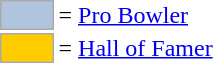<table>
<tr>
<td style="background-color:lightsteelblue; border:1px solid #aaaaaa; width:2em;"></td>
<td>= <a href='#'>Pro Bowler</a></td>
</tr>
<tr>
<td style="background-color:#FFCC00; border:1px solid #aaaaaa; width:2em;"></td>
<td>= <a href='#'>Hall of Famer</a></td>
</tr>
</table>
